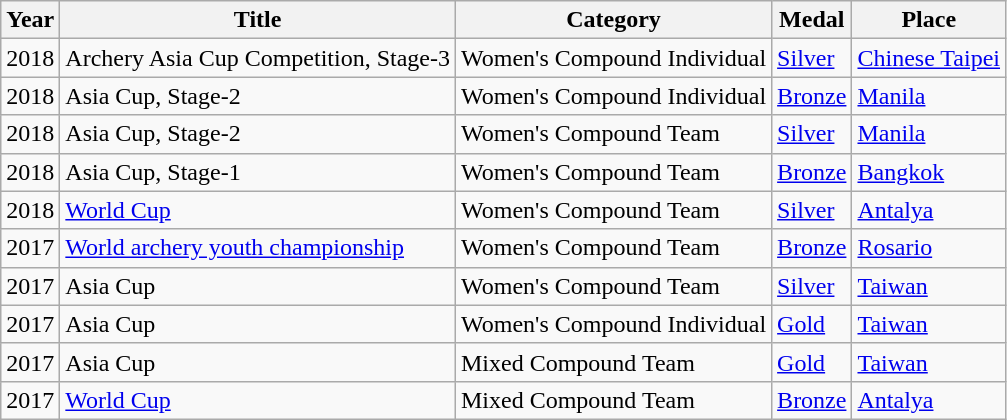<table class="wikitable sortable">
<tr>
<th>Year</th>
<th>Title</th>
<th>Category</th>
<th>Medal</th>
<th>Place</th>
</tr>
<tr>
<td>2018</td>
<td>Archery Asia Cup Competition, Stage-3</td>
<td>Women's Compound Individual</td>
<td><a href='#'>Silver</a></td>
<td><a href='#'>Chinese Taipei</a></td>
</tr>
<tr>
<td>2018</td>
<td>Asia Cup, Stage-2</td>
<td>Women's Compound Individual</td>
<td><a href='#'>Bronze</a></td>
<td><a href='#'>Manila</a></td>
</tr>
<tr>
<td>2018</td>
<td>Asia Cup, Stage-2</td>
<td>Women's Compound Team</td>
<td><a href='#'>Silver</a></td>
<td><a href='#'>Manila</a></td>
</tr>
<tr>
<td>2018</td>
<td>Asia Cup, Stage-1</td>
<td>Women's Compound Team</td>
<td><a href='#'>Bronze</a></td>
<td><a href='#'>Bangkok</a></td>
</tr>
<tr>
<td>2018</td>
<td><a href='#'>World Cup</a></td>
<td>Women's Compound Team</td>
<td><a href='#'>Silver</a></td>
<td><a href='#'>Antalya</a></td>
</tr>
<tr>
<td>2017</td>
<td><a href='#'>World archery youth championship</a></td>
<td>Women's Compound Team</td>
<td><a href='#'>Bronze</a></td>
<td><a href='#'>Rosario</a></td>
</tr>
<tr>
<td>2017</td>
<td>Asia Cup</td>
<td>Women's Compound Team</td>
<td><a href='#'>Silver</a></td>
<td><a href='#'>Taiwan</a></td>
</tr>
<tr>
<td>2017</td>
<td>Asia Cup</td>
<td>Women's Compound Individual</td>
<td><a href='#'>Gold</a></td>
<td><a href='#'>Taiwan</a></td>
</tr>
<tr>
<td>2017</td>
<td>Asia Cup</td>
<td>Mixed Compound Team</td>
<td><a href='#'>Gold</a></td>
<td><a href='#'>Taiwan</a></td>
</tr>
<tr>
<td>2017</td>
<td><a href='#'>World Cup</a></td>
<td>Mixed Compound Team</td>
<td><a href='#'>Bronze</a></td>
<td><a href='#'>Antalya</a></td>
</tr>
</table>
